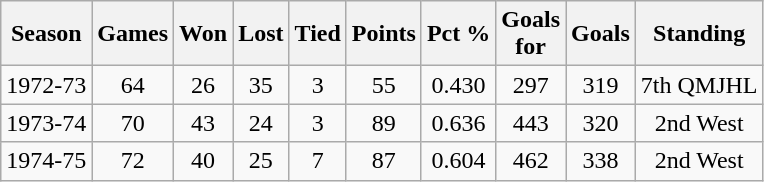<table class="wikitable" style="text-align:center">
<tr>
<th>Season</th>
<th>Games</th>
<th>Won</th>
<th>Lost</th>
<th>Tied</th>
<th>Points</th>
<th>Pct %</th>
<th>Goals<br>for</th>
<th>Goals<br></th>
<th>Standing</th>
</tr>
<tr>
<td>1972-73</td>
<td>64</td>
<td>26</td>
<td>35</td>
<td>3</td>
<td>55</td>
<td>0.430</td>
<td>297</td>
<td>319</td>
<td>7th QMJHL</td>
</tr>
<tr>
<td>1973-74</td>
<td>70</td>
<td>43</td>
<td>24</td>
<td>3</td>
<td>89</td>
<td>0.636</td>
<td>443</td>
<td>320</td>
<td>2nd West</td>
</tr>
<tr>
<td>1974-75</td>
<td>72</td>
<td>40</td>
<td>25</td>
<td>7</td>
<td>87</td>
<td>0.604</td>
<td>462</td>
<td>338</td>
<td>2nd West</td>
</tr>
</table>
